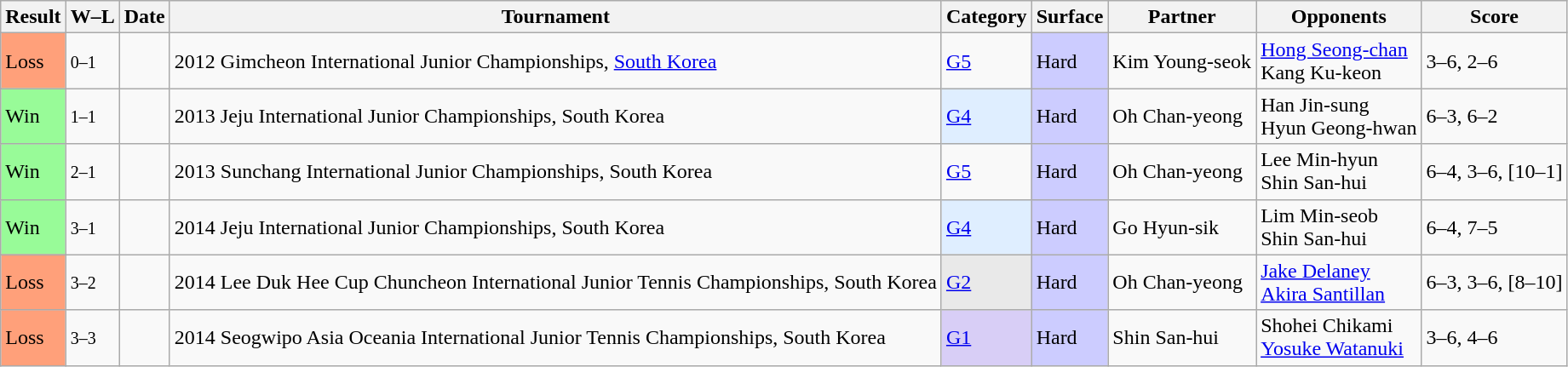<table class="sortable wikitable">
<tr>
<th>Result</th>
<th class="unsortable">W–L</th>
<th>Date</th>
<th>Tournament</th>
<th>Category</th>
<th>Surface</th>
<th>Partner</th>
<th>Opponents</th>
<th class="unsortable">Score</th>
</tr>
<tr>
<td bgcolor="FFA07A">Loss</td>
<td><small>0–1</small></td>
<td></td>
<td>2012 Gimcheon International Junior Championships, <a href='#'>South Korea</a></td>
<td><a href='#'>G5</a></td>
<td bgcolor="CCCCFF">Hard</td>
<td> Kim Young-seok</td>
<td> <a href='#'>Hong Seong-chan</a><br> Kang Ku-keon</td>
<td>3–6, 2–6</td>
</tr>
<tr>
<td bgcolor="98fb98">Win</td>
<td><small>1–1</small></td>
<td></td>
<td>2013 Jeju International Junior Championships, South Korea</td>
<td bgcolor="dfeeff"><a href='#'>G4</a></td>
<td bgcolor="CCCCFF">Hard</td>
<td> Oh Chan-yeong</td>
<td> Han Jin-sung<br> Hyun Geong-hwan</td>
<td>6–3, 6–2</td>
</tr>
<tr>
<td bgcolor="98fb98">Win</td>
<td><small>2–1</small></td>
<td></td>
<td>2013 Sunchang International Junior Championships, South Korea</td>
<td><a href='#'>G5</a></td>
<td bgcolor="CCCCFF">Hard</td>
<td> Oh Chan-yeong</td>
<td> Lee Min-hyun<br> Shin San-hui</td>
<td>6–4, 3–6, [10–1]</td>
</tr>
<tr>
<td bgcolor="98fb98">Win</td>
<td><small>3–1</small></td>
<td></td>
<td>2014 Jeju International Junior Championships, South Korea</td>
<td bgcolor="dfeeff"><a href='#'>G4</a></td>
<td bgcolor="CCCCFF">Hard</td>
<td> Go Hyun-sik</td>
<td> Lim Min-seob<br> Shin San-hui</td>
<td>6–4, 7–5</td>
</tr>
<tr>
<td bgcolor="FFA07A">Loss</td>
<td><small>3–2</small></td>
<td></td>
<td>2014 Lee Duk Hee Cup Chuncheon International Junior Tennis Championships, South Korea</td>
<td bgcolor="e9e9e9"><a href='#'>G2</a></td>
<td bgcolor="CCCCFF">Hard</td>
<td> Oh Chan-yeong</td>
<td> <a href='#'>Jake Delaney</a><br> <a href='#'>Akira Santillan</a></td>
<td>6–3, 3–6, [8–10]</td>
</tr>
<tr>
<td bgcolor="FFA07A">Loss</td>
<td><small>3–3</small></td>
<td></td>
<td>2014 Seogwipo Asia Oceania International Junior Tennis Championships, South Korea</td>
<td bgcolor="d8cef6"><a href='#'>G1</a></td>
<td bgcolor="CCCCFF">Hard</td>
<td> Shin San-hui</td>
<td> Shohei Chikami<br> <a href='#'>Yosuke Watanuki</a></td>
<td>3–6, 4–6</td>
</tr>
</table>
